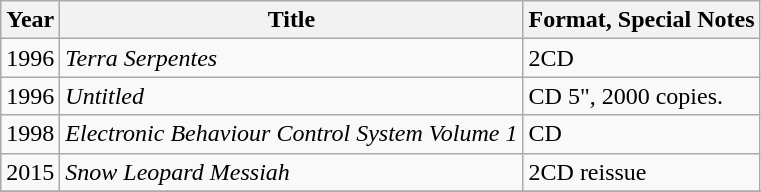<table class="wikitable">
<tr>
<th>Year</th>
<th>Title</th>
<th>Format, Special Notes</th>
</tr>
<tr>
<td>1996</td>
<td><em>Terra Serpentes</em></td>
<td>2CD</td>
</tr>
<tr>
<td>1996</td>
<td><em>Untitled</em></td>
<td>CD 5", 2000 copies.</td>
</tr>
<tr>
<td>1998</td>
<td><em>Electronic Behaviour Control System Volume 1</em></td>
<td>CD</td>
</tr>
<tr>
<td>2015</td>
<td><em>Snow Leopard Messiah</em></td>
<td>2CD reissue</td>
</tr>
<tr>
</tr>
</table>
